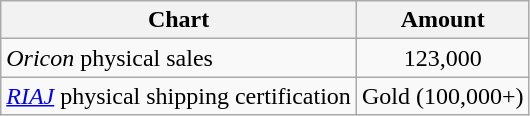<table class="wikitable">
<tr>
<th>Chart</th>
<th>Amount</th>
</tr>
<tr>
<td><em>Oricon</em> physical sales</td>
<td align="center">123,000</td>
</tr>
<tr>
<td><em><a href='#'>RIAJ</a></em> physical shipping certification</td>
<td align="center">Gold (100,000+)</td>
</tr>
</table>
